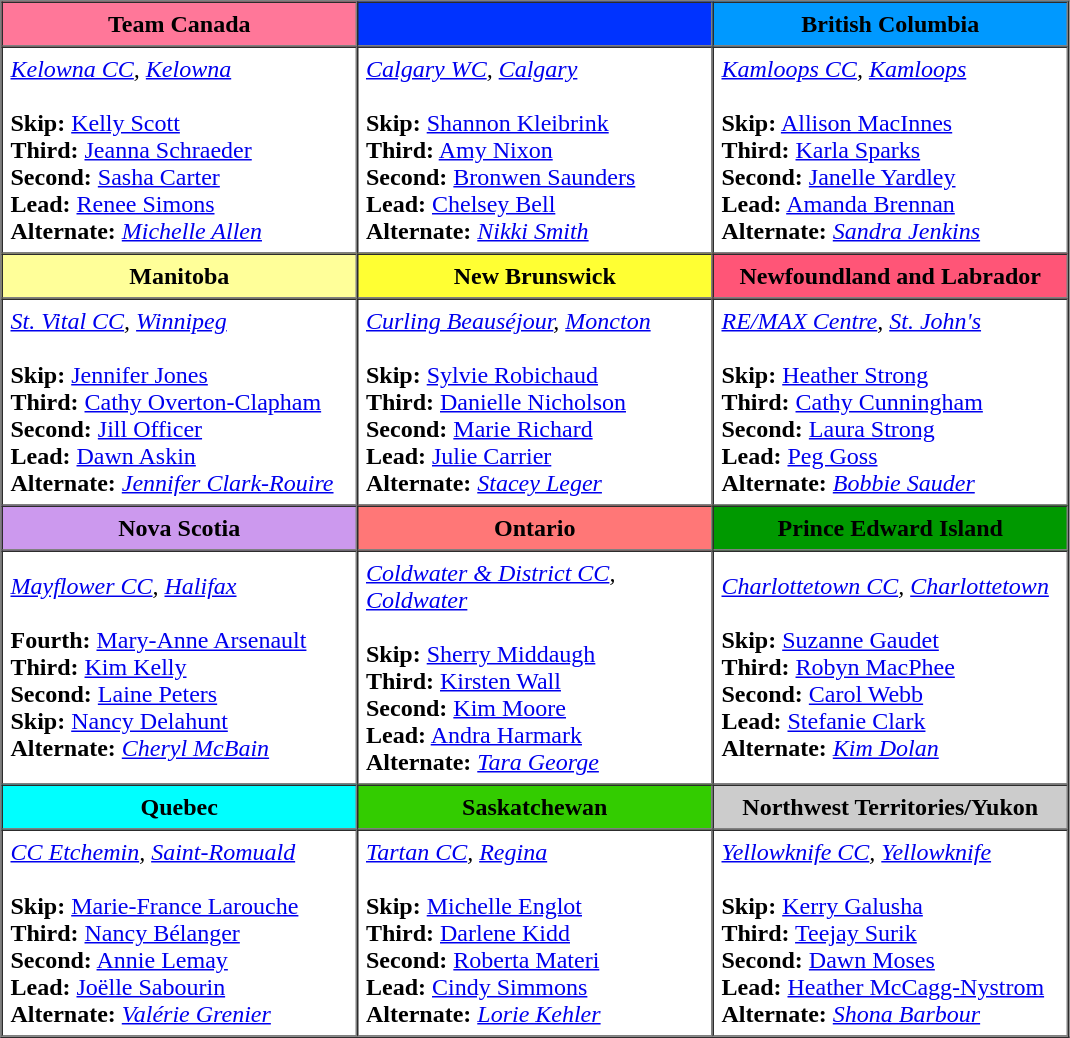<table border=1 cellpadding=5 cellspacing=0>
<tr>
<th style="background:#f79; width:225px;">Team Canada</th>
<th style="background:#03f; width:225px;"></th>
<th style="background:#09f; width:225px;">British Columbia</th>
</tr>
<tr align=center>
<td align=left><em><a href='#'>Kelowna CC</a>, <a href='#'>Kelowna</a></em><br><br><strong>Skip:</strong> <a href='#'>Kelly Scott</a><br>
<strong>Third:</strong> <a href='#'>Jeanna Schraeder</a><br>
<strong>Second:</strong> <a href='#'>Sasha Carter</a><br>
<strong>Lead:</strong> <a href='#'>Renee Simons</a><br>
<strong>Alternate:</strong> <em><a href='#'>Michelle Allen</a></em></td>
<td align=left><em><a href='#'>Calgary WC</a>, <a href='#'>Calgary</a></em><br><br><strong>Skip:</strong> <a href='#'>Shannon Kleibrink</a><br>
<strong>Third:</strong> <a href='#'>Amy Nixon</a><br>
<strong>Second:</strong> <a href='#'>Bronwen Saunders</a><br>
<strong>Lead:</strong> <a href='#'>Chelsey Bell</a><br>
<strong>Alternate:</strong> <em><a href='#'>Nikki Smith</a></em></td>
<td align=left><em><a href='#'>Kamloops CC</a>, <a href='#'>Kamloops</a></em><br><br><strong>Skip:</strong> <a href='#'>Allison MacInnes</a><br>
<strong>Third:</strong> <a href='#'>Karla Sparks</a><br>
<strong>Second:</strong> <a href='#'>Janelle Yardley</a><br>
<strong>Lead:</strong> <a href='#'>Amanda Brennan</a><br>
<strong>Alternate:</strong> <em><a href='#'>Sandra Jenkins</a></em></td>
</tr>
<tr border=1 cellpadding=5 cellspacing=0>
<th style="background:#ff9; width:200px;">Manitoba</th>
<th style="background:#ff3; width:200px;">New Brunswick</th>
<th style="background:#f57; width:200px;">Newfoundland and Labrador</th>
</tr>
<tr align=center>
<td align=left><em><a href='#'>St. Vital CC</a>, <a href='#'>Winnipeg</a></em><br><br><strong>Skip:</strong> <a href='#'>Jennifer Jones</a><br>
<strong>Third:</strong> <a href='#'>Cathy Overton-Clapham</a><br>
<strong>Second:</strong> <a href='#'>Jill Officer</a><br>
<strong>Lead:</strong> <a href='#'>Dawn Askin</a><br>
<strong>Alternate:</strong> <em><a href='#'>Jennifer Clark-Rouire</a></em></td>
<td align=left><em><a href='#'>Curling Beauséjour</a>, <a href='#'>Moncton</a></em><br><br><strong>Skip:</strong> <a href='#'>Sylvie Robichaud</a><br>
<strong>Third:</strong> <a href='#'>Danielle Nicholson</a><br>
<strong>Second:</strong> <a href='#'>Marie Richard</a><br>
<strong>Lead:</strong> <a href='#'>Julie Carrier</a><br>
<strong>Alternate:</strong> <em><a href='#'>Stacey Leger</a></em></td>
<td align=left><em><a href='#'>RE/MAX Centre</a>, <a href='#'>St. John's</a></em><br><br><strong>Skip:</strong> <a href='#'>Heather Strong</a><br>
<strong>Third:</strong> <a href='#'>Cathy Cunningham</a><br>
<strong>Second:</strong> <a href='#'>Laura Strong</a><br>
<strong>Lead:</strong> <a href='#'>Peg Goss</a><br>
<strong>Alternate:</strong> <em><a href='#'>Bobbie Sauder</a></em></td>
</tr>
<tr border=1 cellpadding=5 cellspacing=0>
<th style="background:#c9e; width:200px;">Nova Scotia</th>
<th style="background:#f77; width:200px;">Ontario</th>
<th style="background:#090; width:200px;">Prince Edward Island</th>
</tr>
<tr align=center>
<td align=left><em><a href='#'>Mayflower CC</a>, <a href='#'>Halifax</a></em><br><br><strong>Fourth:</strong> <a href='#'>Mary-Anne Arsenault</a><br>
<strong>Third:</strong> <a href='#'>Kim Kelly</a><br>
<strong>Second:</strong> <a href='#'>Laine Peters</a><br>
<strong>Skip:</strong> <a href='#'>Nancy Delahunt</a><br>
<strong>Alternate:</strong> <em><a href='#'>Cheryl McBain</a></em></td>
<td align=left><em><a href='#'>Coldwater & District CC</a>, <a href='#'>Coldwater</a></em><br><br><strong>Skip:</strong> <a href='#'>Sherry Middaugh</a><br>
<strong>Third:</strong> <a href='#'>Kirsten Wall</a><br>
<strong>Second:</strong> <a href='#'>Kim Moore</a><br>
<strong>Lead:</strong> <a href='#'>Andra Harmark</a> <br>
<strong>Alternate:</strong> <em><a href='#'>Tara George</a></em></td>
<td align=left><em><a href='#'>Charlottetown CC</a>, <a href='#'>Charlottetown</a></em><br><br><strong>Skip:</strong> <a href='#'>Suzanne Gaudet</a><br>
<strong>Third:</strong> <a href='#'>Robyn MacPhee</a><br>
<strong>Second:</strong> <a href='#'>Carol Webb</a><br>
<strong>Lead:</strong> <a href='#'>Stefanie Clark</a><br>
<strong>Alternate:</strong> <em><a href='#'>Kim Dolan</a></em></td>
</tr>
<tr border=1 cellpadding=5 cellspacing=0>
<th style="background:#0ff; width:200px;">Quebec</th>
<th style="background:#3c0; width:200px;">Saskatchewan</th>
<th style="background:#ccc; width:200px;">Northwest Territories/Yukon</th>
</tr>
<tr align=center>
<td align=left><em><a href='#'>CC Etchemin</a>, <a href='#'>Saint-Romuald</a></em><br><br><strong>Skip:</strong> <a href='#'>Marie-France Larouche</a><br>
<strong>Third:</strong> <a href='#'>Nancy Bélanger</a><br>
<strong>Second:</strong> <a href='#'>Annie Lemay</a><br> 
<strong>Lead:</strong> <a href='#'>Joëlle Sabourin</a><br>
<strong>Alternate:</strong> <em><a href='#'>Valérie Grenier</a></em></td>
<td align=left><em><a href='#'>Tartan CC</a>, <a href='#'>Regina</a></em><br><br><strong>Skip:</strong> <a href='#'>Michelle Englot</a><br>
<strong>Third:</strong> <a href='#'>Darlene Kidd</a><br>
<strong>Second:</strong> <a href='#'>Roberta Materi</a><br>
<strong>Lead:</strong> <a href='#'>Cindy Simmons</a><br>
<strong>Alternate:</strong> <em><a href='#'>Lorie Kehler</a></em></td>
<td align=left><em><a href='#'>Yellowknife CC</a>, <a href='#'>Yellowknife</a></em><br><br><strong>Skip:</strong> <a href='#'>Kerry Galusha</a><br>
<strong>Third:</strong> <a href='#'>Teejay Surik</a><br>
<strong>Second:</strong> <a href='#'>Dawn Moses</a><br>
<strong>Lead:</strong> <a href='#'>Heather McCagg-Nystrom</a><br> 
<strong>Alternate:</strong> <em><a href='#'>Shona Barbour</a></em></td>
</tr>
</table>
